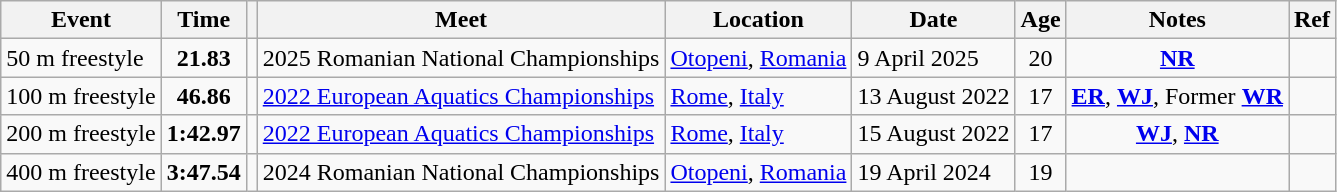<table class="wikitable">
<tr>
<th>Event</th>
<th>Time</th>
<th></th>
<th>Meet</th>
<th>Location</th>
<th>Date</th>
<th>Age</th>
<th>Notes</th>
<th>Ref</th>
</tr>
<tr>
<td>50 m freestyle</td>
<td style="text-align:center;"><strong>21.83</strong></td>
<td></td>
<td>2025 Romanian National Championships</td>
<td><a href='#'>Otopeni</a>, <a href='#'>Romania</a></td>
<td>9 April 2025</td>
<td style="text-align:center;">20</td>
<td style="text-align:center;"><strong><a href='#'>NR</a></strong></td>
<td style="text-align:center;"></td>
</tr>
<tr>
<td>100 m freestyle</td>
<td style="text-align:center;"><strong>46.86</strong></td>
<td></td>
<td><a href='#'>2022 European Aquatics Championships</a></td>
<td><a href='#'>Rome</a>, <a href='#'>Italy</a></td>
<td>13 August 2022</td>
<td style="text-align:center;">17</td>
<td style="text-align:center;"><strong><a href='#'>ER</a></strong>, <strong><a href='#'>WJ</a></strong>, Former <strong><a href='#'>WR</a></strong></td>
<td style="text-align:center;"></td>
</tr>
<tr>
<td>200 m freestyle</td>
<td style="text-align:center;"><strong>1:42.97</strong></td>
<td></td>
<td><a href='#'>2022 European Aquatics Championships</a></td>
<td><a href='#'>Rome</a>, <a href='#'>Italy</a></td>
<td>15 August 2022</td>
<td style="text-align:center;">17</td>
<td style="text-align:center;"><strong><a href='#'>WJ</a></strong>, <strong><a href='#'>NR</a></strong></td>
<td style="text-align:center;"></td>
</tr>
<tr>
<td>400 m freestyle</td>
<td style="text-align:center;"><strong>3:47.54</strong></td>
<td></td>
<td>2024 Romanian National Championships</td>
<td><a href='#'>Otopeni</a>, <a href='#'>Romania</a></td>
<td>19 April 2024</td>
<td style="text-align:center;">19</td>
<td></td>
<td style="text-align:center;"></td>
</tr>
</table>
